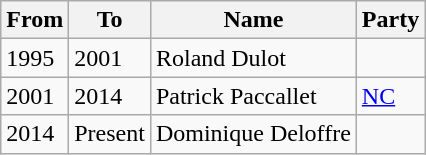<table class="wikitable">
<tr>
<th>From</th>
<th>To</th>
<th>Name</th>
<th>Party</th>
</tr>
<tr>
<td>1995</td>
<td>2001</td>
<td>Roland Dulot</td>
<td></td>
</tr>
<tr>
<td>2001</td>
<td>2014</td>
<td>Patrick Paccallet</td>
<td><a href='#'>NC</a></td>
</tr>
<tr>
<td>2014</td>
<td>Present</td>
<td>Dominique Deloffre</td>
<td></td>
</tr>
</table>
